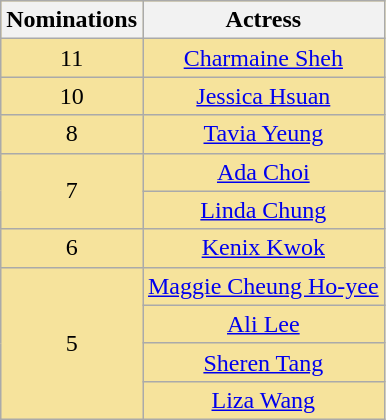<table class="wikitable" rowspan=2 style="text-align: center; background: #f6e39c">
<tr>
<th scope="col" width="55">Nominations</th>
<th scope="col" align="center">Actress</th>
</tr>
<tr>
<td rowspan=1 style="text-align:center;">11</td>
<td><a href='#'>Charmaine Sheh</a></td>
</tr>
<tr>
<td rowspan=1 style="text-align:center;">10</td>
<td><a href='#'>Jessica Hsuan</a></td>
</tr>
<tr>
<td>8</td>
<td><a href='#'>Tavia Yeung</a></td>
</tr>
<tr>
<td rowspan=2 style="text-align:center;">7</td>
<td><a href='#'>Ada Choi</a></td>
</tr>
<tr>
<td><a href='#'>Linda Chung</a></td>
</tr>
<tr>
<td rowspan=1 style="text-align:center;">6</td>
<td><a href='#'>Kenix Kwok</a></td>
</tr>
<tr>
<td rowspan=4 style="text-align:center;">5</td>
<td><a href='#'>Maggie Cheung Ho-yee</a></td>
</tr>
<tr>
<td><a href='#'>Ali Lee</a></td>
</tr>
<tr>
<td><a href='#'>Sheren Tang</a></td>
</tr>
<tr>
<td><a href='#'>Liza Wang</a></td>
</tr>
</table>
